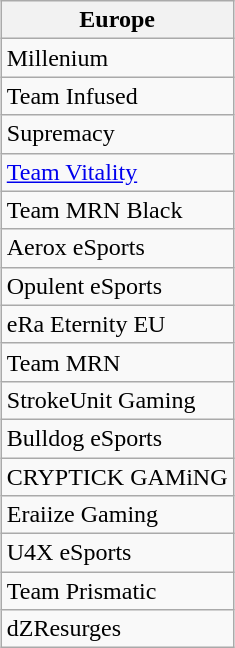<table class="wikitable" style="display: inline-table; margin-left: 25px;">
<tr>
<th>Europe</th>
</tr>
<tr>
<td>Millenium</td>
</tr>
<tr>
<td>Team Infused</td>
</tr>
<tr>
<td>Supremacy</td>
</tr>
<tr>
<td><a href='#'>Team Vitality</a></td>
</tr>
<tr>
<td>Team MRN Black</td>
</tr>
<tr>
<td>Aerox eSports</td>
</tr>
<tr>
<td>Opulent eSports</td>
</tr>
<tr>
<td>eRa Eternity EU</td>
</tr>
<tr>
<td>Team MRN</td>
</tr>
<tr>
<td>StrokeUnit Gaming</td>
</tr>
<tr>
<td>Bulldog eSports</td>
</tr>
<tr>
<td>CRYPTICK GAMiNG</td>
</tr>
<tr>
<td>Eraiize Gaming</td>
</tr>
<tr>
<td>U4X eSports</td>
</tr>
<tr>
<td>Team Prismatic</td>
</tr>
<tr>
<td>dZResurges</td>
</tr>
</table>
